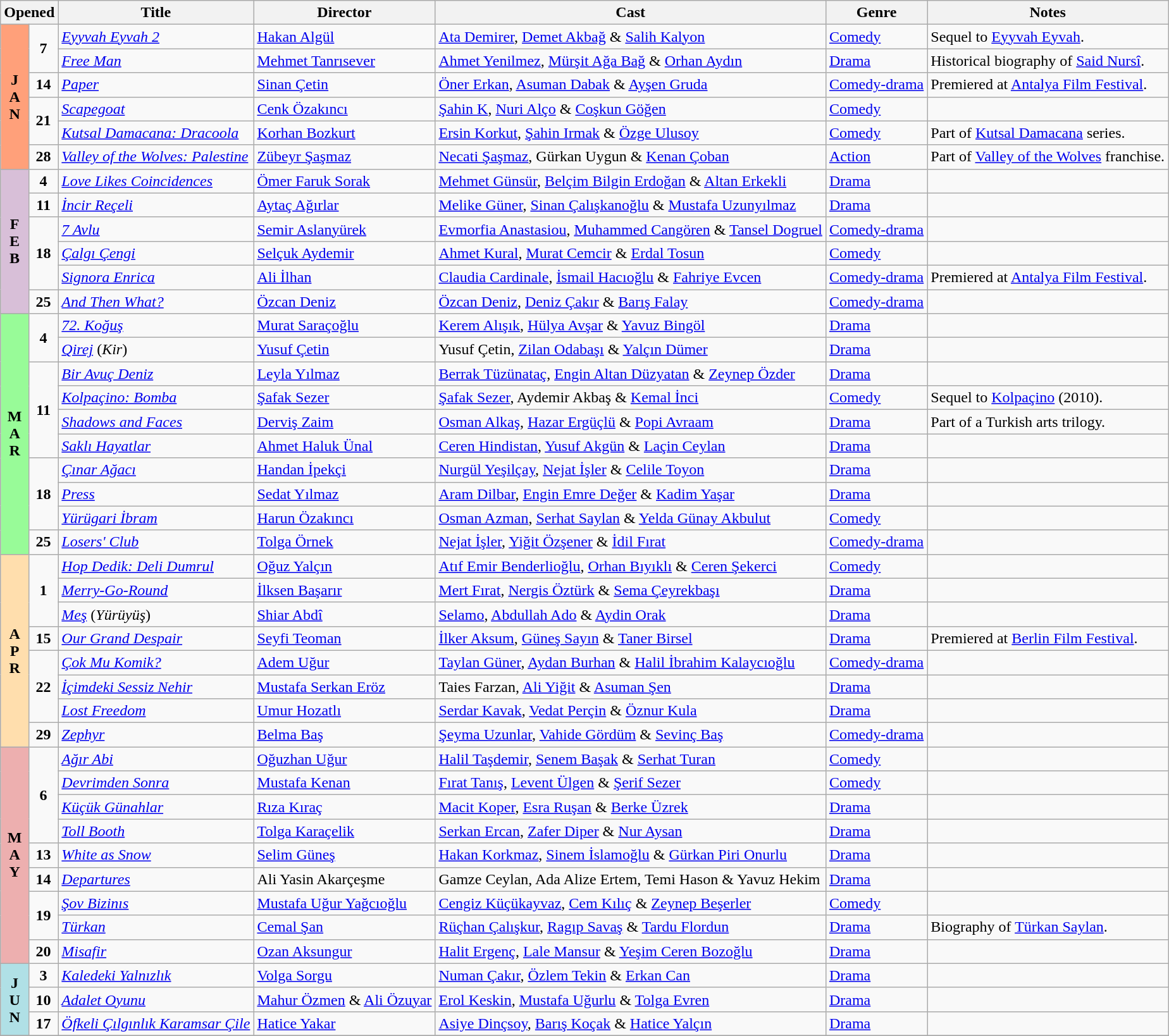<table class="wikitable sortable">
<tr>
<th colspan="2"><strong>Opened</strong></th>
<th><strong>Title</strong></th>
<th><strong>Director</strong></th>
<th><strong>Cast</strong></th>
<th><strong>Genre</strong></th>
<th><strong>Notes</strong></th>
</tr>
<tr January!>
<td rowspan="6" valign="center" align="center" style="background:#FFA07A; textcolor:#000;"><strong>J<br>A<br>N</strong></td>
<td rowspan="2" align="center"><strong>7</strong></td>
<td><em><a href='#'>Eyyvah Eyvah 2</a></em></td>
<td><a href='#'>Hakan Algül</a></td>
<td><a href='#'>Ata Demirer</a>, <a href='#'>Demet Akbağ</a> & <a href='#'>Salih Kalyon</a></td>
<td><a href='#'>Comedy</a></td>
<td>Sequel to <a href='#'>Eyyvah Eyvah</a>.</td>
</tr>
<tr>
<td><em><a href='#'>Free Man</a></em></td>
<td><a href='#'>Mehmet Tanrısever</a></td>
<td><a href='#'>Ahmet Yenilmez</a>, <a href='#'>Mürşit Ağa Bağ</a> & <a href='#'>Orhan Aydın</a></td>
<td><a href='#'>Drama</a></td>
<td>Historical biography of <a href='#'>Said Nursî</a>.</td>
</tr>
<tr>
<td rowspan="1" align="center"><strong>14</strong></td>
<td><em><a href='#'>Paper</a></em></td>
<td><a href='#'>Sinan Çetin</a></td>
<td><a href='#'>Öner Erkan</a>, <a href='#'>Asuman Dabak</a> & <a href='#'>Ayşen Gruda</a></td>
<td><a href='#'>Comedy-drama</a></td>
<td>Premiered at <a href='#'>Antalya Film Festival</a>.</td>
</tr>
<tr>
<td rowspan="2" align="center"><strong>21</strong></td>
<td><em><a href='#'>Scapegoat</a></em></td>
<td><a href='#'>Cenk Özakıncı</a></td>
<td><a href='#'>Şahin K</a>, <a href='#'>Nuri Alço</a> & <a href='#'>Coşkun Göğen</a></td>
<td><a href='#'>Comedy</a></td>
<td></td>
</tr>
<tr>
<td><em><a href='#'>Kutsal Damacana: Dracoola</a></em></td>
<td><a href='#'>Korhan Bozkurt</a></td>
<td><a href='#'>Ersin Korkut</a>, <a href='#'>Şahin Irmak</a> & <a href='#'>Özge Ulusoy</a></td>
<td><a href='#'>Comedy</a></td>
<td>Part of <a href='#'>Kutsal Damacana</a> series.</td>
</tr>
<tr>
<td rowspan="1" align="center"><strong>28</strong></td>
<td><em><a href='#'>Valley of the Wolves: Palestine</a></em></td>
<td><a href='#'>Zübeyr Şaşmaz</a></td>
<td><a href='#'>Necati Şaşmaz</a>, Gürkan Uygun & <a href='#'>Kenan Çoban</a></td>
<td><a href='#'>Action</a></td>
<td>Part of <a href='#'>Valley of the Wolves</a> franchise.</td>
</tr>
<tr February!>
<td rowspan="6" valign="center" align="center" style="background:#D8BFD8; textcolor:#000;"><strong>F<br>E<br>B</strong></td>
<td rowspan="1" align="center"><strong>4</strong></td>
<td><em><a href='#'>Love Likes Coincidences</a></em></td>
<td><a href='#'>Ömer Faruk Sorak</a></td>
<td><a href='#'>Mehmet Günsür</a>, <a href='#'>Belçim Bilgin Erdoğan</a> & <a href='#'>Altan Erkekli</a></td>
<td><a href='#'>Drama</a></td>
<td></td>
</tr>
<tr>
<td rowspan="1" align="center"><strong>11</strong></td>
<td><em><a href='#'>İncir Reçeli</a></em></td>
<td><a href='#'>Aytaç Ağırlar</a></td>
<td><a href='#'>Melike Güner</a>, <a href='#'>Sinan Çalışkanoğlu</a> & <a href='#'>Mustafa Uzunyılmaz</a></td>
<td><a href='#'>Drama</a></td>
<td></td>
</tr>
<tr>
<td rowspan="3" align="center"><strong>18</strong></td>
<td><em><a href='#'>7 Avlu</a></em></td>
<td><a href='#'>Semir Aslanyürek</a></td>
<td><a href='#'>Evmorfia Anastasiou</a>, <a href='#'>Muhammed Cangören</a> & <a href='#'>Tansel Dogruel</a></td>
<td><a href='#'>Comedy-drama</a></td>
<td></td>
</tr>
<tr>
<td><em><a href='#'>Çalgı Çengi</a></em></td>
<td><a href='#'>Selçuk Aydemir</a></td>
<td><a href='#'>Ahmet Kural</a>, <a href='#'>Murat Cemcir</a> & <a href='#'>Erdal Tosun</a></td>
<td><a href='#'>Comedy</a></td>
<td></td>
</tr>
<tr>
<td><em><a href='#'>Signora Enrica</a></em></td>
<td><a href='#'>Ali İlhan</a></td>
<td><a href='#'>Claudia Cardinale</a>, <a href='#'>İsmail Hacıoğlu</a> & <a href='#'>Fahriye Evcen</a></td>
<td><a href='#'>Comedy-drama</a></td>
<td>Premiered at <a href='#'>Antalya Film Festival</a>.</td>
</tr>
<tr>
<td rowspan="1" align="center"><strong>25</strong></td>
<td><em><a href='#'>And Then What?</a></em></td>
<td><a href='#'>Özcan Deniz</a></td>
<td><a href='#'>Özcan Deniz</a>, <a href='#'>Deniz Çakır</a> & <a href='#'>Barış Falay</a></td>
<td><a href='#'>Comedy-drama</a></td>
<td></td>
</tr>
<tr March!>
<td rowspan="10" valign="center" align="center" style="background:#98FB98; textcolor:#000;"><strong>M<br>A<br>R</strong></td>
<td rowspan="2" align="center"><strong>4</strong></td>
<td><em><a href='#'>72. Koğuş</a></em></td>
<td><a href='#'>Murat Saraçoğlu</a></td>
<td><a href='#'>Kerem Alışık</a>, <a href='#'>Hülya Avşar</a> & <a href='#'>Yavuz Bingöl</a></td>
<td><a href='#'>Drama</a></td>
<td></td>
</tr>
<tr>
<td><em><a href='#'>Qirej</a></em> (<em>Kir</em>)</td>
<td><a href='#'>Yusuf Çetin</a></td>
<td>Yusuf Çetin, <a href='#'>Zilan Odabaşı</a> & <a href='#'>Yalçın Dümer</a></td>
<td><a href='#'>Drama</a></td>
<td></td>
</tr>
<tr>
<td rowspan="4" align="center"><strong>11</strong></td>
<td><em><a href='#'>Bir Avuç Deniz</a></em></td>
<td><a href='#'>Leyla Yılmaz</a></td>
<td><a href='#'>Berrak Tüzünataç</a>, <a href='#'>Engin Altan Düzyatan</a> & <a href='#'>Zeynep Özder</a></td>
<td><a href='#'>Drama</a></td>
<td></td>
</tr>
<tr>
<td><em><a href='#'>Kolpaçino: Bomba</a></em></td>
<td><a href='#'>Şafak Sezer</a></td>
<td><a href='#'>Şafak Sezer</a>, Aydemir Akbaş & <a href='#'>Kemal İnci</a></td>
<td><a href='#'>Comedy</a></td>
<td>Sequel to <a href='#'>Kolpaçino</a> (2010).</td>
</tr>
<tr>
<td><em><a href='#'>Shadows and Faces</a></em></td>
<td><a href='#'>Derviş Zaim</a></td>
<td><a href='#'>Osman Alkaş</a>, <a href='#'>Hazar Ergüçlü</a> & <a href='#'>Popi Avraam</a></td>
<td><a href='#'>Drama</a></td>
<td>Part of a Turkish arts trilogy.</td>
</tr>
<tr>
<td><em><a href='#'>Saklı Hayatlar</a></em></td>
<td><a href='#'>Ahmet Haluk Ünal</a></td>
<td><a href='#'>Ceren Hindistan</a>, <a href='#'>Yusuf Akgün</a> & <a href='#'>Laçin Ceylan</a></td>
<td><a href='#'>Drama</a></td>
<td></td>
</tr>
<tr>
<td rowspan="3" align="center"><strong>18</strong></td>
<td><em><a href='#'>Çınar Ağacı</a></em></td>
<td><a href='#'>Handan İpekçi</a></td>
<td><a href='#'>Nurgül Yeşilçay</a>, <a href='#'>Nejat İşler</a> & <a href='#'>Celile Toyon</a></td>
<td><a href='#'>Drama</a></td>
<td></td>
</tr>
<tr>
<td><em><a href='#'>Press</a></em></td>
<td><a href='#'>Sedat Yılmaz</a></td>
<td><a href='#'>Aram Dilbar</a>, <a href='#'>Engin Emre Değer</a> & <a href='#'>Kadim Yaşar</a></td>
<td><a href='#'>Drama</a></td>
<td></td>
</tr>
<tr>
<td><em><a href='#'>Yürügari İbram</a></em></td>
<td><a href='#'>Harun Özakıncı</a></td>
<td><a href='#'>Osman Azman</a>, <a href='#'>Serhat Saylan</a> & <a href='#'>Yelda Günay Akbulut</a></td>
<td><a href='#'>Comedy</a></td>
<td></td>
</tr>
<tr>
<td rowspan="1" align="center"><strong>25</strong></td>
<td><em><a href='#'>Losers' Club</a></em></td>
<td><a href='#'>Tolga Örnek</a></td>
<td><a href='#'>Nejat İşler</a>, <a href='#'>Yiğit Özşener</a> & <a href='#'>İdil Fırat</a></td>
<td><a href='#'>Comedy-drama</a></td>
<td></td>
</tr>
<tr April!>
<td rowspan="8" valign="center" align="center" style="background:#FFDEAD; textcolor:#000;"><strong>A<br>P<br>R</strong></td>
<td rowspan="3" align="center"><strong>1</strong></td>
<td><em><a href='#'>Hop Dedik: Deli Dumrul</a></em></td>
<td><a href='#'>Oğuz Yalçın</a></td>
<td><a href='#'>Atıf Emir Benderlioğlu</a>, <a href='#'>Orhan Bıyıklı</a> & <a href='#'>Ceren Şekerci</a></td>
<td><a href='#'>Comedy</a></td>
<td></td>
</tr>
<tr>
<td><em><a href='#'>Merry-Go-Round</a></em></td>
<td><a href='#'>İlksen Başarır</a></td>
<td><a href='#'>Mert Fırat</a>, <a href='#'>Nergis Öztürk</a> & <a href='#'>Sema Çeyrekbaşı</a></td>
<td><a href='#'>Drama</a></td>
<td></td>
</tr>
<tr>
<td><em><a href='#'>Meş</a></em> (<em>Yürüyüş</em>)</td>
<td><a href='#'>Shiar Abdî</a></td>
<td><a href='#'>Selamo</a>, <a href='#'>Abdullah Ado</a> & <a href='#'>Aydin Orak</a></td>
<td><a href='#'>Drama</a></td>
<td></td>
</tr>
<tr>
<td rowspan="1" align="center"><strong>15</strong></td>
<td><em><a href='#'>Our Grand Despair</a></em></td>
<td><a href='#'>Seyfi Teoman</a></td>
<td><a href='#'>İlker Aksum</a>, <a href='#'>Güneş Sayın</a> & <a href='#'>Taner Birsel</a></td>
<td><a href='#'>Drama</a></td>
<td>Premiered at <a href='#'>Berlin Film Festival</a>.</td>
</tr>
<tr>
<td rowspan="3" align="center"><strong>22</strong></td>
<td><em><a href='#'>Çok Mu Komik?</a></em></td>
<td><a href='#'>Adem Uğur</a></td>
<td><a href='#'>Taylan Güner</a>, <a href='#'>Aydan Burhan</a> & <a href='#'>Halil İbrahim Kalaycıoğlu</a></td>
<td><a href='#'>Comedy-drama</a></td>
<td></td>
</tr>
<tr>
<td><em><a href='#'>İçimdeki Sessiz Nehir</a></em></td>
<td><a href='#'>Mustafa Serkan Eröz</a></td>
<td>Taies Farzan, <a href='#'>Ali Yiğit</a> & <a href='#'>Asuman Şen</a></td>
<td><a href='#'>Drama</a></td>
<td></td>
</tr>
<tr>
<td><em><a href='#'>Lost Freedom</a></em></td>
<td><a href='#'>Umur Hozatlı</a></td>
<td><a href='#'>Serdar Kavak</a>, <a href='#'>Vedat Perçin</a> & <a href='#'>Öznur Kula</a></td>
<td><a href='#'>Drama</a></td>
<td></td>
</tr>
<tr>
<td rowspan="1" align="center"><strong>29</strong></td>
<td><em><a href='#'>Zephyr</a></em></td>
<td><a href='#'>Belma Baş</a></td>
<td><a href='#'>Şeyma Uzunlar</a>, <a href='#'>Vahide Gördüm</a> & <a href='#'>Sevinç Baş</a></td>
<td><a href='#'>Comedy-drama</a></td>
<td></td>
</tr>
<tr May!>
<td rowspan="9" valign="center" align="center" style="background:#edafaf; textcolor:#000;"><strong>M<br>A<br>Y</strong></td>
<td rowspan="4" align="center"><strong>6</strong></td>
<td><em><a href='#'>Ağır Abi</a></em></td>
<td><a href='#'>Oğuzhan Uğur</a></td>
<td><a href='#'>Halil Taşdemir</a>, <a href='#'>Senem Başak</a> & <a href='#'>Serhat Turan</a></td>
<td><a href='#'>Comedy</a></td>
<td></td>
</tr>
<tr>
<td><em><a href='#'>Devrimden Sonra</a></em></td>
<td><a href='#'>Mustafa Kenan</a></td>
<td><a href='#'>Fırat Tanış</a>, <a href='#'>Levent Ülgen</a> & <a href='#'>Şerif Sezer</a></td>
<td><a href='#'>Comedy</a></td>
<td></td>
</tr>
<tr>
<td><em><a href='#'>Küçük Günahlar</a></em></td>
<td><a href='#'>Rıza Kıraç</a></td>
<td><a href='#'>Macit Koper</a>, <a href='#'>Esra Ruşan</a> & <a href='#'>Berke Üzrek</a></td>
<td><a href='#'>Drama</a></td>
<td></td>
</tr>
<tr>
<td><em><a href='#'>Toll Booth</a></em></td>
<td><a href='#'>Tolga Karaçelik</a></td>
<td><a href='#'>Serkan Ercan</a>, <a href='#'>Zafer Diper</a> & <a href='#'>Nur Aysan</a></td>
<td><a href='#'>Drama</a></td>
<td></td>
</tr>
<tr>
<td rowspan="1" align="center"><strong>13</strong></td>
<td><em><a href='#'>White as Snow</a></em></td>
<td><a href='#'>Selim Güneş</a></td>
<td><a href='#'>Hakan Korkmaz</a>, <a href='#'>Sinem İslamoğlu</a> & <a href='#'>Gürkan Piri Onurlu</a></td>
<td><a href='#'>Drama</a></td>
<td></td>
</tr>
<tr>
<td rowspan="1" align="center"><strong>14</strong></td>
<td><em><a href='#'>Departures</a></em></td>
<td>Ali Yasin Akarçeşme</td>
<td>Gamze Ceylan, Ada Alize Ertem, Temi Hason & Yavuz Hekim</td>
<td><a href='#'>Drama</a></td>
<td></td>
</tr>
<tr>
<td rowspan="2" align="center"><strong>19</strong></td>
<td><em><a href='#'>Şov Bizinıs</a></em></td>
<td><a href='#'>Mustafa Uğur Yağcıoğlu</a></td>
<td><a href='#'>Cengiz Küçükayvaz</a>, <a href='#'>Cem Kılıç</a> & <a href='#'>Zeynep Beşerler</a></td>
<td><a href='#'>Comedy</a></td>
<td></td>
</tr>
<tr>
<td><em><a href='#'>Türkan</a></em></td>
<td><a href='#'>Cemal Şan</a></td>
<td><a href='#'>Rüçhan Çalışkur</a>, <a href='#'>Ragıp Savaş</a> & <a href='#'>Tardu Flordun</a></td>
<td><a href='#'>Drama</a></td>
<td>Biography of <a href='#'>Türkan Saylan</a>.</td>
</tr>
<tr>
<td rowspan="1" align="center"><strong>20</strong></td>
<td><em><a href='#'>Misafir</a></em></td>
<td><a href='#'>Ozan Aksungur</a></td>
<td><a href='#'>Halit Ergenç</a>, <a href='#'>Lale Mansur</a> & <a href='#'>Yeşim Ceren Bozoğlu</a></td>
<td><a href='#'>Drama</a></td>
<td></td>
</tr>
<tr June!>
<td rowspan="3" valign="center" align="center" style="background:#B0E0E6; textcolor:#000;"><strong>J<br>U<br>N</strong></td>
<td rowspan="1" align="center"><strong>3</strong></td>
<td><em><a href='#'>Kaledeki Yalnızlık</a></em></td>
<td><a href='#'>Volga Sorgu</a></td>
<td><a href='#'>Numan Çakır</a>, <a href='#'>Özlem Tekin</a> & <a href='#'>Erkan Can</a></td>
<td><a href='#'>Drama</a></td>
<td></td>
</tr>
<tr>
<td rowspan="1" align="center"><strong>10</strong></td>
<td><em><a href='#'>Adalet Oyunu</a></em></td>
<td><a href='#'>Mahur Özmen</a> & <a href='#'>Ali Özuyar</a></td>
<td><a href='#'>Erol Keskin</a>, <a href='#'>Mustafa Uğurlu</a> & <a href='#'>Tolga Evren</a></td>
<td><a href='#'>Drama</a></td>
<td></td>
</tr>
<tr>
<td rowspan="1" align="center"><strong>17</strong></td>
<td><em><a href='#'>Öfkeli Çılgınlık Karamsar Çile</a></em></td>
<td><a href='#'>Hatice Yakar</a></td>
<td><a href='#'>Asiye Dinçsoy</a>, <a href='#'>Barış Koçak</a> & <a href='#'>Hatice Yalçın</a></td>
<td><a href='#'>Drama</a></td>
<td></td>
</tr>
<tr>
</tr>
</table>
